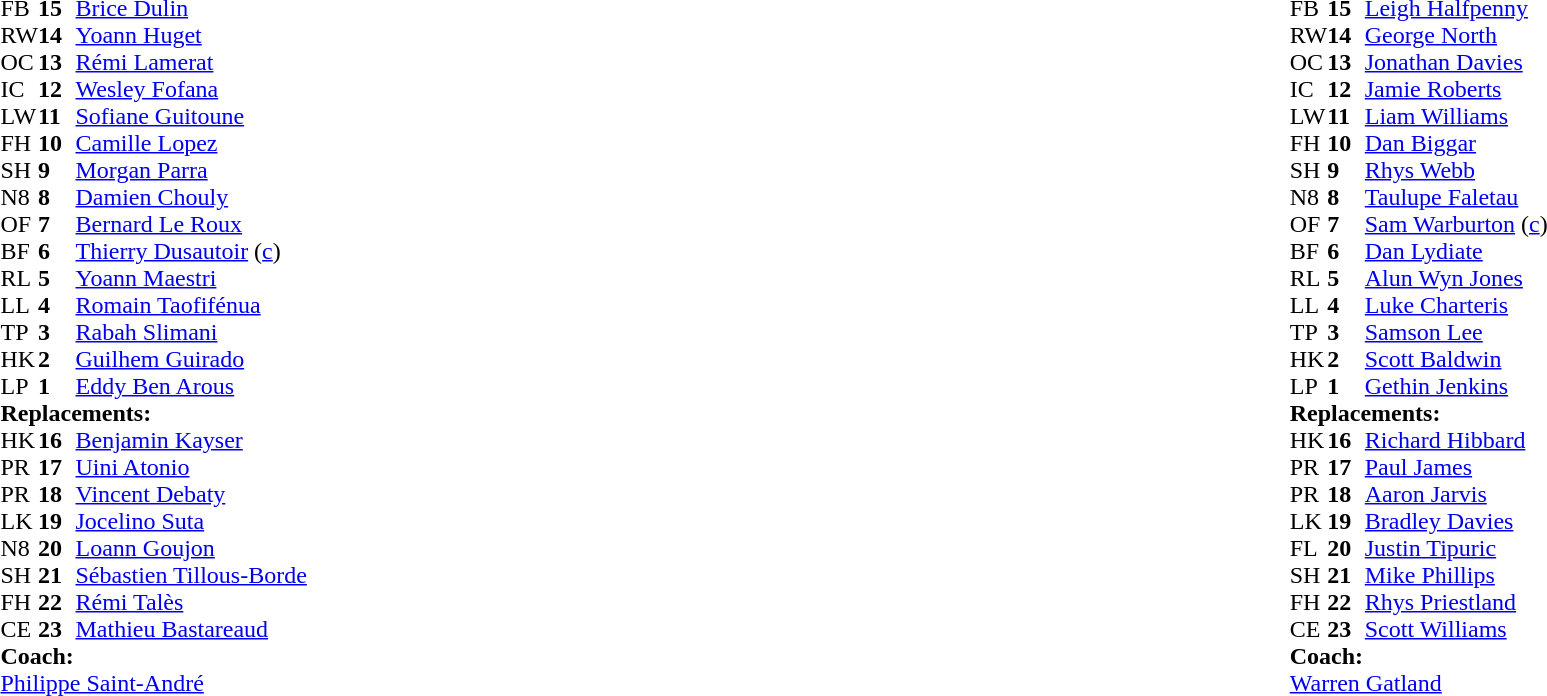<table style="width:100%">
<tr>
<td style="vertical-align:top; width:50%"><br><table cellspacing="0" cellpadding="0">
<tr>
<th width="25"></th>
<th width="25"></th>
</tr>
<tr>
<td>FB</td>
<td><strong>15</strong></td>
<td><a href='#'>Brice Dulin</a></td>
</tr>
<tr>
<td>RW</td>
<td><strong>14</strong></td>
<td><a href='#'>Yoann Huget</a></td>
</tr>
<tr>
<td>OC</td>
<td><strong>13</strong></td>
<td><a href='#'>Rémi Lamerat</a></td>
<td></td>
<td></td>
</tr>
<tr>
<td>IC</td>
<td><strong>12</strong></td>
<td><a href='#'>Wesley Fofana</a></td>
<td></td>
<td></td>
</tr>
<tr>
<td>LW</td>
<td><strong>11</strong></td>
<td><a href='#'>Sofiane Guitoune</a></td>
</tr>
<tr>
<td>FH</td>
<td><strong>10</strong></td>
<td><a href='#'>Camille Lopez</a></td>
</tr>
<tr>
<td>SH</td>
<td><strong>9</strong></td>
<td><a href='#'>Morgan Parra</a></td>
<td></td>
<td></td>
</tr>
<tr>
<td>N8</td>
<td><strong>8</strong></td>
<td><a href='#'>Damien Chouly</a></td>
<td></td>
<td></td>
</tr>
<tr>
<td>OF</td>
<td><strong>7</strong></td>
<td><a href='#'>Bernard Le Roux</a></td>
</tr>
<tr>
<td>BF</td>
<td><strong>6</strong></td>
<td><a href='#'>Thierry Dusautoir</a> (<a href='#'>c</a>)</td>
</tr>
<tr>
<td>RL</td>
<td><strong>5</strong></td>
<td><a href='#'>Yoann Maestri</a></td>
</tr>
<tr>
<td>LL</td>
<td><strong>4</strong></td>
<td><a href='#'>Romain Taofifénua</a></td>
<td></td>
<td></td>
</tr>
<tr>
<td>TP</td>
<td><strong>3</strong></td>
<td><a href='#'>Rabah Slimani</a></td>
<td></td>
<td></td>
</tr>
<tr>
<td>HK</td>
<td><strong>2</strong></td>
<td><a href='#'>Guilhem Guirado</a></td>
<td></td>
<td></td>
</tr>
<tr>
<td>LP</td>
<td><strong>1</strong></td>
<td><a href='#'>Eddy Ben Arous</a></td>
<td></td>
<td></td>
</tr>
<tr>
<td colspan=3><strong>Replacements:</strong></td>
</tr>
<tr>
<td>HK</td>
<td><strong>16</strong></td>
<td><a href='#'>Benjamin Kayser</a></td>
<td></td>
<td></td>
</tr>
<tr>
<td>PR</td>
<td><strong>17</strong></td>
<td><a href='#'>Uini Atonio</a></td>
<td></td>
<td></td>
</tr>
<tr>
<td>PR</td>
<td><strong>18</strong></td>
<td><a href='#'>Vincent Debaty</a></td>
<td></td>
<td></td>
</tr>
<tr>
<td>LK</td>
<td><strong>19</strong></td>
<td><a href='#'>Jocelino Suta</a></td>
<td></td>
<td></td>
</tr>
<tr>
<td>N8</td>
<td><strong>20</strong></td>
<td><a href='#'>Loann Goujon</a></td>
<td></td>
<td></td>
</tr>
<tr>
<td>SH</td>
<td><strong>21</strong></td>
<td><a href='#'>Sébastien Tillous-Borde</a></td>
<td></td>
<td></td>
</tr>
<tr>
<td>FH</td>
<td><strong>22</strong></td>
<td><a href='#'>Rémi Talès</a></td>
<td></td>
<td></td>
</tr>
<tr>
<td>CE</td>
<td><strong>23</strong></td>
<td><a href='#'>Mathieu Bastareaud</a></td>
<td></td>
<td></td>
</tr>
<tr>
<td colspan=3><strong>Coach:</strong></td>
</tr>
<tr>
<td colspan="4"> <a href='#'>Philippe Saint-André</a></td>
</tr>
</table>
</td>
<td style="vertical-align:top"></td>
<td style="vertical-align:top; width:50%"><br><table cellspacing="0" cellpadding="0" style="margin:auto">
<tr>
<th width="25"></th>
<th width="25"></th>
</tr>
<tr>
<td>FB</td>
<td><strong>15</strong></td>
<td><a href='#'>Leigh Halfpenny</a></td>
</tr>
<tr>
<td>RW</td>
<td><strong>14</strong></td>
<td><a href='#'>George North</a></td>
</tr>
<tr>
<td>OC</td>
<td><strong>13</strong></td>
<td><a href='#'>Jonathan Davies</a></td>
</tr>
<tr>
<td>IC</td>
<td><strong>12</strong></td>
<td><a href='#'>Jamie Roberts</a></td>
</tr>
<tr>
<td>LW</td>
<td><strong>11</strong></td>
<td><a href='#'>Liam Williams</a></td>
</tr>
<tr>
<td>FH</td>
<td><strong>10</strong></td>
<td><a href='#'>Dan Biggar</a></td>
<td></td>
<td></td>
</tr>
<tr>
<td>SH</td>
<td><strong>9</strong></td>
<td><a href='#'>Rhys Webb</a></td>
</tr>
<tr>
<td>N8</td>
<td><strong>8</strong></td>
<td><a href='#'>Taulupe Faletau</a></td>
</tr>
<tr>
<td>OF</td>
<td><strong>7</strong></td>
<td><a href='#'>Sam Warburton</a> (<a href='#'>c</a>)</td>
<td></td>
<td></td>
</tr>
<tr>
<td>BF</td>
<td><strong>6</strong></td>
<td><a href='#'>Dan Lydiate</a></td>
</tr>
<tr>
<td>RL</td>
<td><strong>5</strong></td>
<td><a href='#'>Alun Wyn Jones</a></td>
</tr>
<tr>
<td>LL</td>
<td><strong>4</strong></td>
<td><a href='#'>Luke Charteris</a></td>
<td></td>
<td></td>
</tr>
<tr>
<td>TP</td>
<td><strong>3</strong></td>
<td><a href='#'>Samson Lee</a></td>
<td></td>
<td></td>
</tr>
<tr>
<td>HK</td>
<td><strong>2</strong></td>
<td><a href='#'>Scott Baldwin</a></td>
<td></td>
<td></td>
</tr>
<tr>
<td>LP</td>
<td><strong>1</strong></td>
<td><a href='#'>Gethin Jenkins</a></td>
<td></td>
<td></td>
</tr>
<tr>
<td colspan=3><strong>Replacements:</strong></td>
</tr>
<tr>
<td>HK</td>
<td><strong>16</strong></td>
<td><a href='#'>Richard Hibbard</a></td>
<td></td>
<td></td>
</tr>
<tr>
<td>PR</td>
<td><strong>17</strong></td>
<td><a href='#'>Paul James</a></td>
<td></td>
<td></td>
</tr>
<tr>
<td>PR</td>
<td><strong>18</strong></td>
<td><a href='#'>Aaron Jarvis</a></td>
<td></td>
<td></td>
</tr>
<tr>
<td>LK</td>
<td><strong>19</strong></td>
<td><a href='#'>Bradley Davies</a></td>
<td></td>
<td></td>
</tr>
<tr>
<td>FL</td>
<td><strong>20</strong></td>
<td><a href='#'>Justin Tipuric</a></td>
<td></td>
<td></td>
</tr>
<tr>
<td>SH</td>
<td><strong>21</strong></td>
<td><a href='#'>Mike Phillips</a></td>
</tr>
<tr>
<td>FH</td>
<td><strong>22</strong></td>
<td><a href='#'>Rhys Priestland</a></td>
<td></td>
<td></td>
</tr>
<tr>
<td>CE</td>
<td><strong>23</strong></td>
<td><a href='#'>Scott Williams</a></td>
</tr>
<tr>
<td colspan=3><strong>Coach:</strong></td>
</tr>
<tr>
<td colspan="4"> <a href='#'>Warren Gatland</a></td>
</tr>
</table>
</td>
</tr>
</table>
